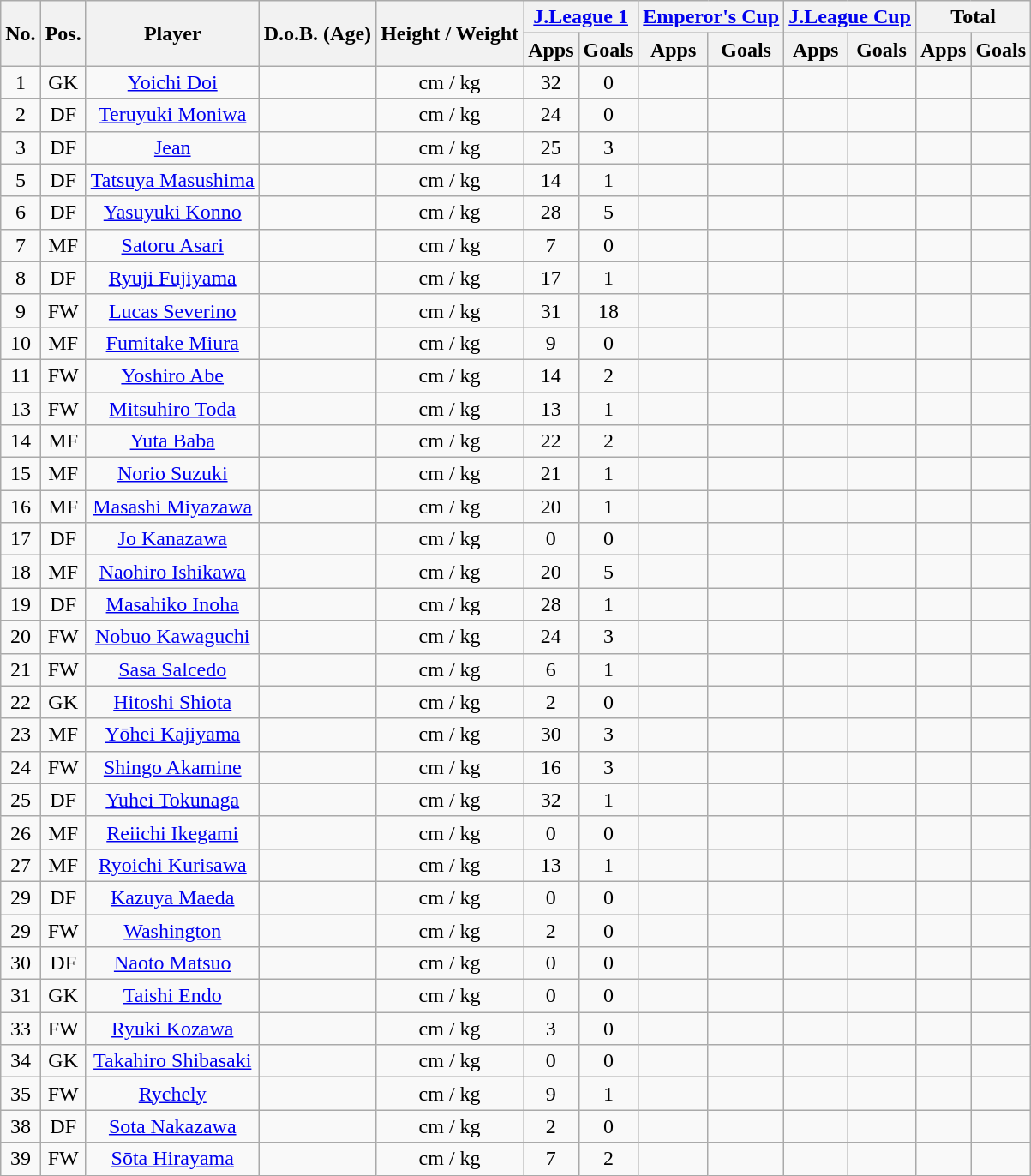<table class="wikitable" style="text-align:center;">
<tr>
<th rowspan="2">No.</th>
<th rowspan="2">Pos.</th>
<th rowspan="2">Player</th>
<th rowspan="2">D.o.B. (Age)</th>
<th rowspan="2">Height / Weight</th>
<th colspan="2"><a href='#'>J.League 1</a></th>
<th colspan="2"><a href='#'>Emperor's Cup</a></th>
<th colspan="2"><a href='#'>J.League Cup</a></th>
<th colspan="2">Total</th>
</tr>
<tr>
<th>Apps</th>
<th>Goals</th>
<th>Apps</th>
<th>Goals</th>
<th>Apps</th>
<th>Goals</th>
<th>Apps</th>
<th>Goals</th>
</tr>
<tr>
<td>1</td>
<td>GK</td>
<td><a href='#'>Yoichi Doi</a></td>
<td></td>
<td>cm / kg</td>
<td>32</td>
<td>0</td>
<td></td>
<td></td>
<td></td>
<td></td>
<td></td>
<td></td>
</tr>
<tr>
<td>2</td>
<td>DF</td>
<td><a href='#'>Teruyuki Moniwa</a></td>
<td></td>
<td>cm / kg</td>
<td>24</td>
<td>0</td>
<td></td>
<td></td>
<td></td>
<td></td>
<td></td>
<td></td>
</tr>
<tr>
<td>3</td>
<td>DF</td>
<td><a href='#'>Jean</a></td>
<td></td>
<td>cm / kg</td>
<td>25</td>
<td>3</td>
<td></td>
<td></td>
<td></td>
<td></td>
<td></td>
<td></td>
</tr>
<tr>
<td>5</td>
<td>DF</td>
<td><a href='#'>Tatsuya Masushima</a></td>
<td></td>
<td>cm / kg</td>
<td>14</td>
<td>1</td>
<td></td>
<td></td>
<td></td>
<td></td>
<td></td>
<td></td>
</tr>
<tr>
<td>6</td>
<td>DF</td>
<td><a href='#'>Yasuyuki Konno</a></td>
<td></td>
<td>cm / kg</td>
<td>28</td>
<td>5</td>
<td></td>
<td></td>
<td></td>
<td></td>
<td></td>
<td></td>
</tr>
<tr>
<td>7</td>
<td>MF</td>
<td><a href='#'>Satoru Asari</a></td>
<td></td>
<td>cm / kg</td>
<td>7</td>
<td>0</td>
<td></td>
<td></td>
<td></td>
<td></td>
<td></td>
<td></td>
</tr>
<tr>
<td>8</td>
<td>DF</td>
<td><a href='#'>Ryuji Fujiyama</a></td>
<td></td>
<td>cm / kg</td>
<td>17</td>
<td>1</td>
<td></td>
<td></td>
<td></td>
<td></td>
<td></td>
<td></td>
</tr>
<tr>
<td>9</td>
<td>FW</td>
<td><a href='#'>Lucas Severino</a></td>
<td></td>
<td>cm / kg</td>
<td>31</td>
<td>18</td>
<td></td>
<td></td>
<td></td>
<td></td>
<td></td>
<td></td>
</tr>
<tr>
<td>10</td>
<td>MF</td>
<td><a href='#'>Fumitake Miura</a></td>
<td></td>
<td>cm / kg</td>
<td>9</td>
<td>0</td>
<td></td>
<td></td>
<td></td>
<td></td>
<td></td>
<td></td>
</tr>
<tr>
<td>11</td>
<td>FW</td>
<td><a href='#'>Yoshiro Abe</a></td>
<td></td>
<td>cm / kg</td>
<td>14</td>
<td>2</td>
<td></td>
<td></td>
<td></td>
<td></td>
<td></td>
<td></td>
</tr>
<tr>
<td>13</td>
<td>FW</td>
<td><a href='#'>Mitsuhiro Toda</a></td>
<td></td>
<td>cm / kg</td>
<td>13</td>
<td>1</td>
<td></td>
<td></td>
<td></td>
<td></td>
<td></td>
<td></td>
</tr>
<tr>
<td>14</td>
<td>MF</td>
<td><a href='#'>Yuta Baba</a></td>
<td></td>
<td>cm / kg</td>
<td>22</td>
<td>2</td>
<td></td>
<td></td>
<td></td>
<td></td>
<td></td>
<td></td>
</tr>
<tr>
<td>15</td>
<td>MF</td>
<td><a href='#'>Norio Suzuki</a></td>
<td></td>
<td>cm / kg</td>
<td>21</td>
<td>1</td>
<td></td>
<td></td>
<td></td>
<td></td>
<td></td>
<td></td>
</tr>
<tr>
<td>16</td>
<td>MF</td>
<td><a href='#'>Masashi Miyazawa</a></td>
<td></td>
<td>cm / kg</td>
<td>20</td>
<td>1</td>
<td></td>
<td></td>
<td></td>
<td></td>
<td></td>
<td></td>
</tr>
<tr>
<td>17</td>
<td>DF</td>
<td><a href='#'>Jo Kanazawa</a></td>
<td></td>
<td>cm / kg</td>
<td>0</td>
<td>0</td>
<td></td>
<td></td>
<td></td>
<td></td>
<td></td>
<td></td>
</tr>
<tr>
<td>18</td>
<td>MF</td>
<td><a href='#'>Naohiro Ishikawa</a></td>
<td></td>
<td>cm / kg</td>
<td>20</td>
<td>5</td>
<td></td>
<td></td>
<td></td>
<td></td>
<td></td>
<td></td>
</tr>
<tr>
<td>19</td>
<td>DF</td>
<td><a href='#'>Masahiko Inoha</a></td>
<td></td>
<td>cm / kg</td>
<td>28</td>
<td>1</td>
<td></td>
<td></td>
<td></td>
<td></td>
<td></td>
<td></td>
</tr>
<tr>
<td>20</td>
<td>FW</td>
<td><a href='#'>Nobuo Kawaguchi</a></td>
<td></td>
<td>cm / kg</td>
<td>24</td>
<td>3</td>
<td></td>
<td></td>
<td></td>
<td></td>
<td></td>
<td></td>
</tr>
<tr>
<td>21</td>
<td>FW</td>
<td><a href='#'>Sasa Salcedo</a></td>
<td></td>
<td>cm / kg</td>
<td>6</td>
<td>1</td>
<td></td>
<td></td>
<td></td>
<td></td>
<td></td>
<td></td>
</tr>
<tr>
<td>22</td>
<td>GK</td>
<td><a href='#'>Hitoshi Shiota</a></td>
<td></td>
<td>cm / kg</td>
<td>2</td>
<td>0</td>
<td></td>
<td></td>
<td></td>
<td></td>
<td></td>
<td></td>
</tr>
<tr>
<td>23</td>
<td>MF</td>
<td><a href='#'>Yōhei Kajiyama</a></td>
<td></td>
<td>cm / kg</td>
<td>30</td>
<td>3</td>
<td></td>
<td></td>
<td></td>
<td></td>
<td></td>
<td></td>
</tr>
<tr>
<td>24</td>
<td>FW</td>
<td><a href='#'>Shingo Akamine</a></td>
<td></td>
<td>cm / kg</td>
<td>16</td>
<td>3</td>
<td></td>
<td></td>
<td></td>
<td></td>
<td></td>
<td></td>
</tr>
<tr>
<td>25</td>
<td>DF</td>
<td><a href='#'>Yuhei Tokunaga</a></td>
<td></td>
<td>cm / kg</td>
<td>32</td>
<td>1</td>
<td></td>
<td></td>
<td></td>
<td></td>
<td></td>
<td></td>
</tr>
<tr>
<td>26</td>
<td>MF</td>
<td><a href='#'>Reiichi Ikegami</a></td>
<td></td>
<td>cm / kg</td>
<td>0</td>
<td>0</td>
<td></td>
<td></td>
<td></td>
<td></td>
<td></td>
<td></td>
</tr>
<tr>
<td>27</td>
<td>MF</td>
<td><a href='#'>Ryoichi Kurisawa</a></td>
<td></td>
<td>cm / kg</td>
<td>13</td>
<td>1</td>
<td></td>
<td></td>
<td></td>
<td></td>
<td></td>
<td></td>
</tr>
<tr>
<td>29</td>
<td>DF</td>
<td><a href='#'>Kazuya Maeda</a></td>
<td></td>
<td>cm / kg</td>
<td>0</td>
<td>0</td>
<td></td>
<td></td>
<td></td>
<td></td>
<td></td>
<td></td>
</tr>
<tr>
<td>29</td>
<td>FW</td>
<td><a href='#'>Washington</a></td>
<td></td>
<td>cm / kg</td>
<td>2</td>
<td>0</td>
<td></td>
<td></td>
<td></td>
<td></td>
<td></td>
<td></td>
</tr>
<tr>
<td>30</td>
<td>DF</td>
<td><a href='#'>Naoto Matsuo</a></td>
<td></td>
<td>cm / kg</td>
<td>0</td>
<td>0</td>
<td></td>
<td></td>
<td></td>
<td></td>
<td></td>
<td></td>
</tr>
<tr>
<td>31</td>
<td>GK</td>
<td><a href='#'>Taishi Endo</a></td>
<td></td>
<td>cm / kg</td>
<td>0</td>
<td>0</td>
<td></td>
<td></td>
<td></td>
<td></td>
<td></td>
<td></td>
</tr>
<tr>
<td>33</td>
<td>FW</td>
<td><a href='#'>Ryuki Kozawa</a></td>
<td></td>
<td>cm / kg</td>
<td>3</td>
<td>0</td>
<td></td>
<td></td>
<td></td>
<td></td>
<td></td>
<td></td>
</tr>
<tr>
<td>34</td>
<td>GK</td>
<td><a href='#'>Takahiro Shibasaki</a></td>
<td></td>
<td>cm / kg</td>
<td>0</td>
<td>0</td>
<td></td>
<td></td>
<td></td>
<td></td>
<td></td>
<td></td>
</tr>
<tr>
<td>35</td>
<td>FW</td>
<td><a href='#'>Rychely</a></td>
<td></td>
<td>cm / kg</td>
<td>9</td>
<td>1</td>
<td></td>
<td></td>
<td></td>
<td></td>
<td></td>
<td></td>
</tr>
<tr>
<td>38</td>
<td>DF</td>
<td><a href='#'>Sota Nakazawa</a></td>
<td></td>
<td>cm / kg</td>
<td>2</td>
<td>0</td>
<td></td>
<td></td>
<td></td>
<td></td>
<td></td>
<td></td>
</tr>
<tr>
<td>39</td>
<td>FW</td>
<td><a href='#'>Sōta Hirayama</a></td>
<td></td>
<td>cm / kg</td>
<td>7</td>
<td>2</td>
<td></td>
<td></td>
<td></td>
<td></td>
<td></td>
<td></td>
</tr>
</table>
